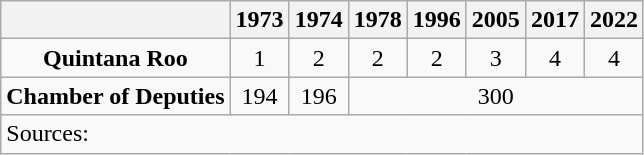<table class="wikitable" style="text-align: center">
<tr>
<th></th>
<th>1973</th>
<th>1974</th>
<th>1978</th>
<th>1996</th>
<th>2005</th>
<th>2017</th>
<th>2022</th>
</tr>
<tr>
<td><strong>Quintana Roo</strong></td>
<td>1</td>
<td>2</td>
<td>2</td>
<td>2</td>
<td>3</td>
<td>4</td>
<td>4</td>
</tr>
<tr>
<td><strong>Chamber of Deputies</strong></td>
<td>194</td>
<td>196</td>
<td colspan=5>300</td>
</tr>
<tr>
<td colspan=8 style="text-align: left">Sources: </td>
</tr>
</table>
